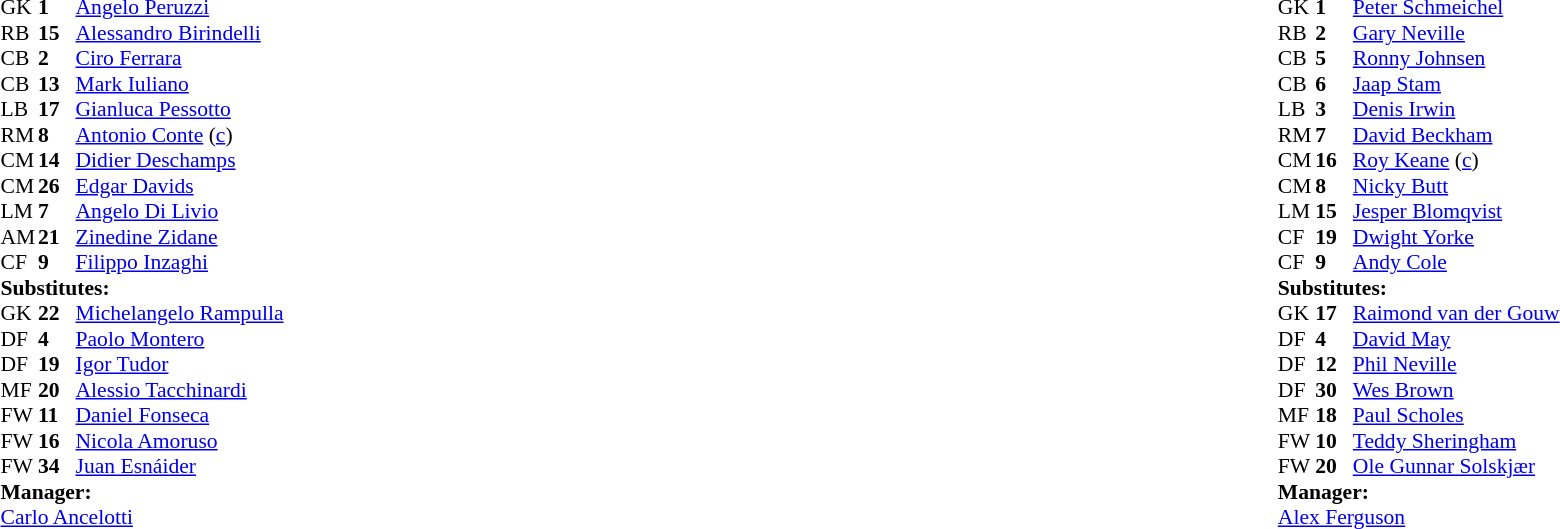<table width="100%">
<tr>
<td valign="top" width="50%"><br><table style="font-size: 90%" cellspacing="0" cellpadding="0">
<tr>
<th width="25"></th>
<th width="25"></th>
</tr>
<tr>
<td>GK</td>
<td><strong>1</strong></td>
<td> <a href='#'>Angelo Peruzzi</a></td>
</tr>
<tr>
<td>RB</td>
<td><strong>15</strong></td>
<td> <a href='#'>Alessandro Birindelli</a></td>
<td></td>
<td></td>
</tr>
<tr>
<td>CB</td>
<td><strong>2</strong></td>
<td> <a href='#'>Ciro Ferrara</a></td>
</tr>
<tr>
<td>CB</td>
<td><strong>13</strong></td>
<td> <a href='#'>Mark Iuliano</a></td>
<td></td>
<td></td>
</tr>
<tr>
<td>LB</td>
<td><strong>17</strong></td>
<td> <a href='#'>Gianluca Pessotto</a></td>
</tr>
<tr>
<td>RM</td>
<td><strong>8</strong></td>
<td> <a href='#'>Antonio Conte</a> (<a href='#'>c</a>)</td>
</tr>
<tr>
<td>CM</td>
<td><strong>14</strong></td>
<td> <a href='#'>Didier Deschamps</a></td>
</tr>
<tr>
<td>CM</td>
<td><strong>26</strong></td>
<td> <a href='#'>Edgar Davids</a></td>
<td></td>
</tr>
<tr>
<td>LM</td>
<td><strong>7</strong></td>
<td> <a href='#'>Angelo Di Livio</a></td>
<td></td>
<td></td>
</tr>
<tr>
<td>AM</td>
<td><strong>21</strong></td>
<td> <a href='#'>Zinedine Zidane</a></td>
</tr>
<tr>
<td>CF</td>
<td><strong>9</strong></td>
<td> <a href='#'>Filippo Inzaghi</a></td>
</tr>
<tr>
<td colspan=3><strong>Substitutes:</strong></td>
</tr>
<tr>
<td>GK</td>
<td><strong>22</strong></td>
<td> <a href='#'>Michelangelo Rampulla</a></td>
</tr>
<tr>
<td>DF</td>
<td><strong>4</strong></td>
<td> <a href='#'>Paolo Montero</a></td>
<td></td>
<td></td>
</tr>
<tr>
<td>DF</td>
<td><strong>19</strong></td>
<td> <a href='#'>Igor Tudor</a></td>
</tr>
<tr>
<td>MF</td>
<td><strong>20</strong></td>
<td> <a href='#'>Alessio Tacchinardi</a></td>
</tr>
<tr>
<td>FW</td>
<td><strong>11</strong></td>
<td> <a href='#'>Daniel Fonseca</a></td>
<td></td>
<td></td>
</tr>
<tr>
<td>FW</td>
<td><strong>16</strong></td>
<td> <a href='#'>Nicola Amoruso</a></td>
<td></td>
<td></td>
</tr>
<tr>
<td>FW</td>
<td><strong>34</strong></td>
<td> <a href='#'>Juan Esnáider</a></td>
</tr>
<tr>
<td colspan=3><strong>Manager:</strong></td>
</tr>
<tr>
<td colspan=4> <a href='#'>Carlo Ancelotti</a></td>
</tr>
</table>
</td>
<td valign="top"></td>
<td valign="top" width="50%"><br><table style="font-size: 90%" cellspacing="0" cellpadding="0" align=center>
<tr>
<th width="25"></th>
<th width="25"></th>
</tr>
<tr>
<td>GK</td>
<td><strong>1</strong></td>
<td> <a href='#'>Peter Schmeichel</a></td>
</tr>
<tr>
<td>RB</td>
<td><strong>2</strong></td>
<td> <a href='#'>Gary Neville</a></td>
</tr>
<tr>
<td>CB</td>
<td><strong>5</strong></td>
<td> <a href='#'>Ronny Johnsen</a></td>
</tr>
<tr>
<td>CB</td>
<td><strong>6</strong></td>
<td> <a href='#'>Jaap Stam</a></td>
</tr>
<tr>
<td>LB</td>
<td><strong>3</strong></td>
<td> <a href='#'>Denis Irwin</a></td>
</tr>
<tr>
<td>RM</td>
<td><strong>7</strong></td>
<td> <a href='#'>David Beckham</a></td>
</tr>
<tr>
<td>CM</td>
<td><strong>16</strong></td>
<td> <a href='#'>Roy Keane</a> (<a href='#'>c</a>)</td>
<td></td>
</tr>
<tr>
<td>CM</td>
<td><strong>8</strong></td>
<td> <a href='#'>Nicky Butt</a></td>
</tr>
<tr>
<td>LM</td>
<td><strong>15</strong></td>
<td> <a href='#'>Jesper Blomqvist</a></td>
<td></td>
<td></td>
</tr>
<tr>
<td>CF</td>
<td><strong>19</strong></td>
<td> <a href='#'>Dwight Yorke</a></td>
</tr>
<tr>
<td>CF</td>
<td><strong>9 </strong></td>
<td> <a href='#'>Andy Cole</a></td>
</tr>
<tr>
<td colspan=3><strong>Substitutes:</strong></td>
</tr>
<tr>
<td>GK</td>
<td><strong>17</strong></td>
<td> <a href='#'>Raimond van der Gouw</a></td>
</tr>
<tr>
<td>DF</td>
<td><strong>4</strong></td>
<td> <a href='#'>David May</a></td>
</tr>
<tr>
<td>DF</td>
<td><strong>12</strong></td>
<td> <a href='#'>Phil Neville</a></td>
</tr>
<tr>
<td>DF</td>
<td><strong>30</strong></td>
<td> <a href='#'>Wes Brown</a></td>
</tr>
<tr>
<td>MF</td>
<td><strong>18</strong></td>
<td> <a href='#'>Paul Scholes</a></td>
<td></td>
<td></td>
</tr>
<tr>
<td>FW</td>
<td><strong>10</strong></td>
<td> <a href='#'>Teddy Sheringham</a></td>
</tr>
<tr>
<td>FW</td>
<td><strong>20</strong></td>
<td> <a href='#'>Ole Gunnar Solskjær</a></td>
</tr>
<tr>
<td colspan=3><strong>Manager:</strong></td>
</tr>
<tr>
<td colspan=4> <a href='#'>Alex Ferguson</a></td>
</tr>
</table>
</td>
</tr>
</table>
